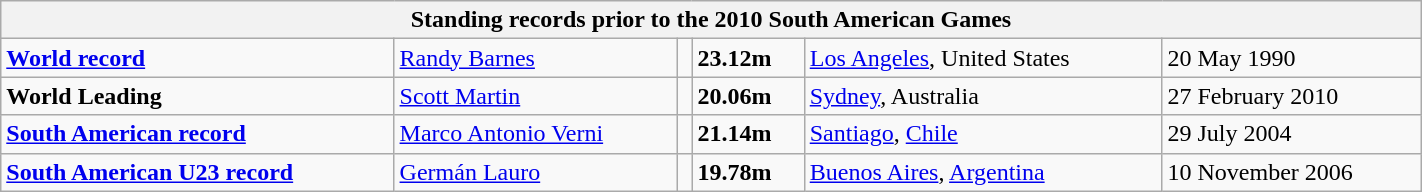<table class="wikitable" width=75%>
<tr>
<th colspan="6">Standing records prior to the 2010 South American Games</th>
</tr>
<tr>
<td><strong><a href='#'>World record</a></strong></td>
<td><a href='#'>Randy Barnes</a></td>
<td align=left></td>
<td><strong>23.12m</strong></td>
<td><a href='#'>Los Angeles</a>, United States</td>
<td>20 May 1990</td>
</tr>
<tr>
<td><strong>World Leading</strong></td>
<td><a href='#'>Scott Martin</a></td>
<td align=left></td>
<td><strong>20.06m</strong></td>
<td><a href='#'>Sydney</a>, Australia</td>
<td>27 February 2010</td>
</tr>
<tr>
<td><strong><a href='#'>South American record</a></strong></td>
<td><a href='#'>Marco Antonio Verni</a></td>
<td align=left></td>
<td><strong>21.14m</strong></td>
<td><a href='#'>Santiago</a>, <a href='#'>Chile</a></td>
<td>29 July 2004</td>
</tr>
<tr>
<td><strong><a href='#'>South American U23 record</a></strong></td>
<td><a href='#'>Germán Lauro</a></td>
<td align=left></td>
<td><strong>19.78m</strong></td>
<td><a href='#'>Buenos Aires</a>, <a href='#'>Argentina</a></td>
<td>10 November 2006</td>
</tr>
</table>
